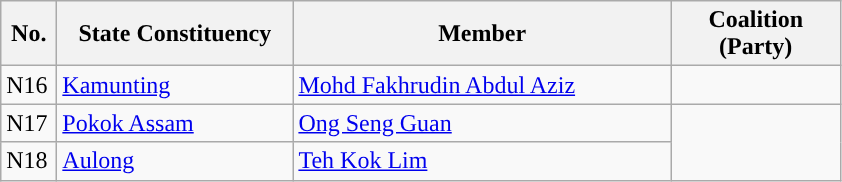<table class="wikitable">
<tr>
<th width="30">No.</th>
<th width="150">State Constituency</th>
<th width="245">Member</th>
<th width="105">Coalition (Party)</th>
</tr>
<tr>
<td>N16</td>
<td><a href='#'>Kamunting</a></td>
<td><a href='#'>Mohd Fakhrudin Abdul Aziz</a></td>
<td></td>
</tr>
<tr>
<td>N17</td>
<td><a href='#'>Pokok Assam</a></td>
<td><a href='#'>Ong Seng Guan</a></td>
<td rowspan="2"></td>
</tr>
<tr>
<td>N18</td>
<td><a href='#'>Aulong</a></td>
<td><a href='#'>Teh Kok Lim</a></td>
</tr>
</table>
